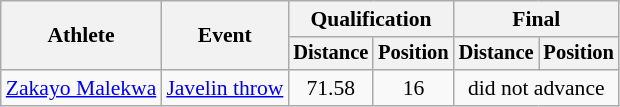<table class=wikitable style="font-size:90%">
<tr>
<th rowspan="2">Athlete</th>
<th rowspan="2">Event</th>
<th colspan="2">Qualification</th>
<th colspan="2">Final</th>
</tr>
<tr style="font-size:95%">
<th>Distance</th>
<th>Position</th>
<th>Distance</th>
<th>Position</th>
</tr>
<tr align=center>
<td align=left><a href='#'>Zakayo Malekwa</a></td>
<td align=left><a href='#'>Javelin throw</a></td>
<td>71.58</td>
<td>16</td>
<td colspan=2>did not advance</td>
</tr>
</table>
